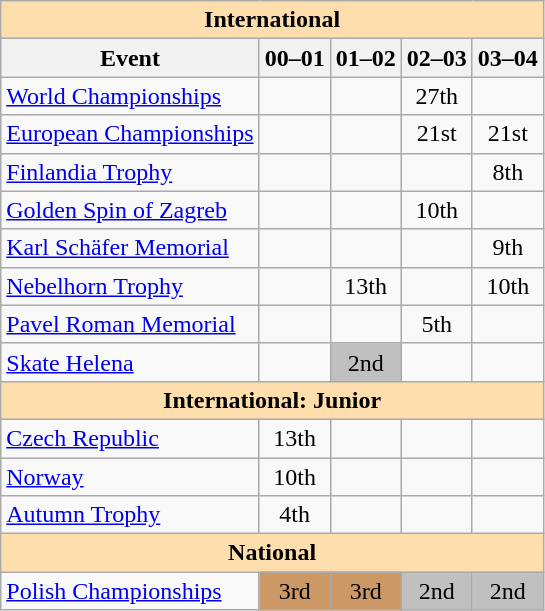<table class="wikitable" style="text-align:center">
<tr>
<th style="background-color: #ffdead; " colspan=5 align=center>International</th>
</tr>
<tr>
<th>Event</th>
<th>00–01</th>
<th>01–02</th>
<th>02–03</th>
<th>03–04</th>
</tr>
<tr>
<td align=left><a href='#'>World Championships</a></td>
<td></td>
<td></td>
<td>27th</td>
<td></td>
</tr>
<tr>
<td align=left><a href='#'>European Championships</a></td>
<td></td>
<td></td>
<td>21st</td>
<td>21st</td>
</tr>
<tr>
<td align=left><a href='#'>Finlandia Trophy</a></td>
<td></td>
<td></td>
<td></td>
<td>8th</td>
</tr>
<tr>
<td align=left><a href='#'>Golden Spin of Zagreb</a></td>
<td></td>
<td></td>
<td>10th</td>
<td></td>
</tr>
<tr>
<td align=left><a href='#'>Karl Schäfer Memorial</a></td>
<td></td>
<td></td>
<td></td>
<td>9th</td>
</tr>
<tr>
<td align=left><a href='#'>Nebelhorn Trophy</a></td>
<td></td>
<td>13th</td>
<td></td>
<td>10th</td>
</tr>
<tr>
<td align=left><a href='#'>Pavel Roman Memorial</a></td>
<td></td>
<td></td>
<td>5th</td>
<td></td>
</tr>
<tr>
<td align=left><a href='#'>Skate Helena</a></td>
<td></td>
<td bgcolor=silver>2nd</td>
<td></td>
<td></td>
</tr>
<tr>
<th style="background-color: #ffdead; " colspan=5 align=center>International: Junior</th>
</tr>
<tr>
<td align=left> <a href='#'>Czech Republic</a></td>
<td>13th</td>
<td></td>
<td></td>
<td></td>
</tr>
<tr>
<td align=left> <a href='#'>Norway</a></td>
<td>10th</td>
<td></td>
<td></td>
<td></td>
</tr>
<tr>
<td align=left><a href='#'>Autumn Trophy</a></td>
<td>4th</td>
<td></td>
<td></td>
<td></td>
</tr>
<tr>
<th style="background-color: #ffdead; " colspan=5 align=center>National</th>
</tr>
<tr>
<td align=left><a href='#'>Polish Championships</a></td>
<td bgcolor=cc9966>3rd</td>
<td bgcolor=cc9966>3rd</td>
<td bgcolor=silver>2nd</td>
<td bgcolor=silver>2nd</td>
</tr>
</table>
